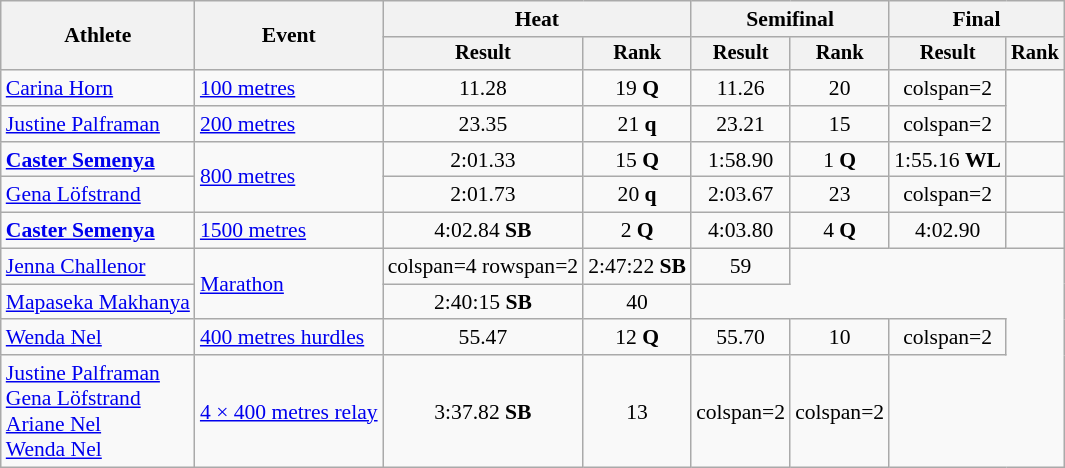<table class="wikitable" style="font-size:90%">
<tr>
<th rowspan="2">Athlete</th>
<th rowspan="2">Event</th>
<th colspan="2">Heat</th>
<th colspan="2">Semifinal</th>
<th colspan="2">Final</th>
</tr>
<tr style="font-size:95%">
<th>Result</th>
<th>Rank</th>
<th>Result</th>
<th>Rank</th>
<th>Result</th>
<th>Rank</th>
</tr>
<tr style=text-align:center>
<td style=text-align:left><a href='#'>Carina Horn</a></td>
<td style=text-align:left><a href='#'>100 metres</a></td>
<td>11.28</td>
<td>19 <strong>Q</strong></td>
<td>11.26</td>
<td>20</td>
<td>colspan=2 </td>
</tr>
<tr style=text-align:center>
<td style=text-align:left><a href='#'>Justine Palframan</a></td>
<td style=text-align:left><a href='#'>200 metres</a></td>
<td>23.35</td>
<td>21 <strong>q</strong></td>
<td>23.21</td>
<td>15</td>
<td>colspan=2 </td>
</tr>
<tr style=text-align:center>
<td style=text-align:left><strong><a href='#'>Caster Semenya</a></strong></td>
<td style=text-align:left rowspan=2><a href='#'>800 metres</a></td>
<td>2:01.33</td>
<td>15 <strong>Q</strong></td>
<td>1:58.90</td>
<td>1 <strong>Q</strong></td>
<td>1:55.16 <strong>WL</strong></td>
<td></td>
</tr>
<tr style=text-align:center>
<td style=text-align:left><a href='#'>Gena Löfstrand</a></td>
<td>2:01.73</td>
<td>20 <strong>q</strong></td>
<td>2:03.67</td>
<td>23</td>
<td>colspan=2 </td>
</tr>
<tr style=text-align:center>
<td style=text-align:left><strong><a href='#'>Caster Semenya</a></strong></td>
<td style=text-align:left><a href='#'>1500 metres</a></td>
<td>4:02.84 <strong>SB</strong></td>
<td>2 <strong>Q</strong></td>
<td>4:03.80</td>
<td>4 <strong>Q</strong></td>
<td>4:02.90</td>
<td></td>
</tr>
<tr style=text-align:center>
<td style=text-align:left><a href='#'>Jenna Challenor</a></td>
<td style=text-align:left rowspan=2><a href='#'>Marathon</a></td>
<td>colspan=4 rowspan=2 </td>
<td>2:47:22 <strong>SB</strong></td>
<td>59</td>
</tr>
<tr style=text-align:center>
<td style=text-align:left><a href='#'>Mapaseka Makhanya</a></td>
<td>2:40:15 <strong>SB</strong></td>
<td>40</td>
</tr>
<tr style=text-align:center>
<td style=text-align:left><a href='#'>Wenda Nel</a></td>
<td style=text-align:left><a href='#'>400 metres hurdles</a></td>
<td>55.47</td>
<td>12 <strong>Q</strong></td>
<td>55.70</td>
<td>10</td>
<td>colspan=2 </td>
</tr>
<tr style=text-align:center>
<td style=text-align:left><a href='#'>Justine Palframan</a><br><a href='#'>Gena Löfstrand</a><br><a href='#'>Ariane Nel</a><br><a href='#'>Wenda Nel</a></td>
<td style=text-align:left><a href='#'>4 × 400 metres relay</a></td>
<td>3:37.82 <strong>SB</strong></td>
<td>13</td>
<td>colspan=2 </td>
<td>colspan=2 </td>
</tr>
</table>
